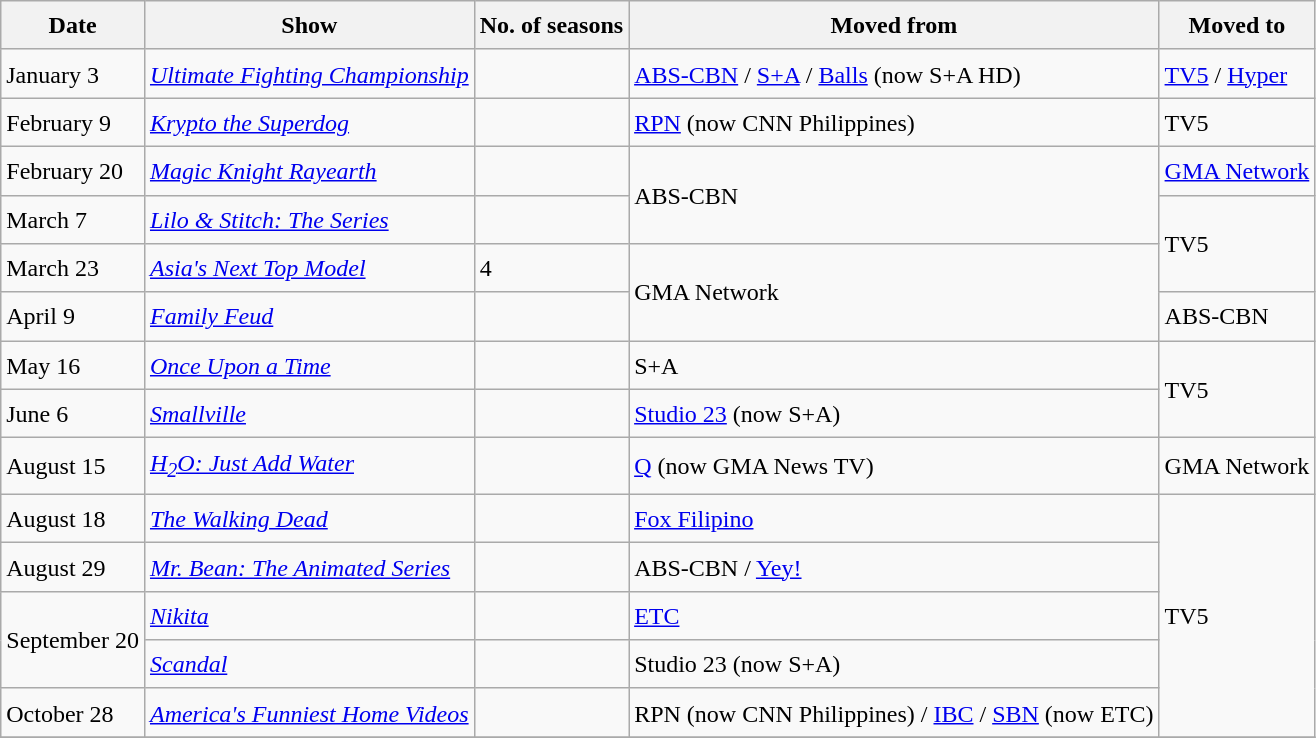<table class="wikitable" style="text-align:left; line-height:25px; width:auto;">
<tr>
<th>Date</th>
<th>Show</th>
<th>No. of seasons</th>
<th>Moved from</th>
<th>Moved to</th>
</tr>
<tr>
<td>January 3</td>
<td><em><a href='#'>Ultimate Fighting Championship</a></em></td>
<td></td>
<td><a href='#'>ABS-CBN</a> / <a href='#'>S+A</a> / <a href='#'>Balls</a> (now S+A HD)</td>
<td><a href='#'>TV5</a> / <a href='#'>Hyper</a></td>
</tr>
<tr>
<td>February 9</td>
<td><em><a href='#'>Krypto the Superdog</a></em></td>
<td></td>
<td><a href='#'>RPN</a> (now CNN Philippines)</td>
<td>TV5</td>
</tr>
<tr>
<td>February 20</td>
<td><em><a href='#'>Magic Knight Rayearth</a></em></td>
<td></td>
<td rowspan="2">ABS-CBN</td>
<td><a href='#'>GMA Network</a></td>
</tr>
<tr>
<td>March 7</td>
<td><em><a href='#'>Lilo & Stitch: The Series</a></em></td>
<td></td>
<td rowspan="2">TV5</td>
</tr>
<tr>
<td>March 23</td>
<td><em><a href='#'>Asia's Next Top Model</a></em></td>
<td>4</td>
<td rowspan="2">GMA Network</td>
</tr>
<tr>
<td>April 9</td>
<td><em><a href='#'>Family Feud</a></em></td>
<td></td>
<td>ABS-CBN</td>
</tr>
<tr>
<td>May 16</td>
<td><em><a href='#'>Once Upon a Time</a></em></td>
<td></td>
<td>S+A</td>
<td rowspan="2">TV5</td>
</tr>
<tr>
<td>June 6</td>
<td><em><a href='#'>Smallville</a></em></td>
<td></td>
<td><a href='#'>Studio 23</a> (now S+A)</td>
</tr>
<tr>
<td>August 15</td>
<td><em><a href='#'>H<sub>2</sub>O: Just Add Water</a></em></td>
<td></td>
<td><a href='#'>Q</a> (now GMA News TV)</td>
<td>GMA Network</td>
</tr>
<tr>
<td>August 18</td>
<td><em><a href='#'>The Walking Dead</a></em></td>
<td></td>
<td><a href='#'>Fox Filipino</a></td>
<td rowspan="5">TV5</td>
</tr>
<tr>
<td>August 29</td>
<td><em><a href='#'>Mr. Bean: The Animated Series</a></em></td>
<td></td>
<td>ABS-CBN / <a href='#'>Yey!</a></td>
</tr>
<tr>
<td rowspan="2">September 20</td>
<td><em><a href='#'>Nikita</a></em></td>
<td></td>
<td><a href='#'>ETC</a></td>
</tr>
<tr>
<td><em><a href='#'>Scandal</a></em></td>
<td></td>
<td>Studio 23 (now S+A)</td>
</tr>
<tr>
<td>October 28</td>
<td><em><a href='#'>America's Funniest Home Videos</a></em></td>
<td></td>
<td>RPN (now CNN Philippines) / <a href='#'>IBC</a> / <a href='#'>SBN</a> (now ETC)</td>
</tr>
<tr>
</tr>
</table>
